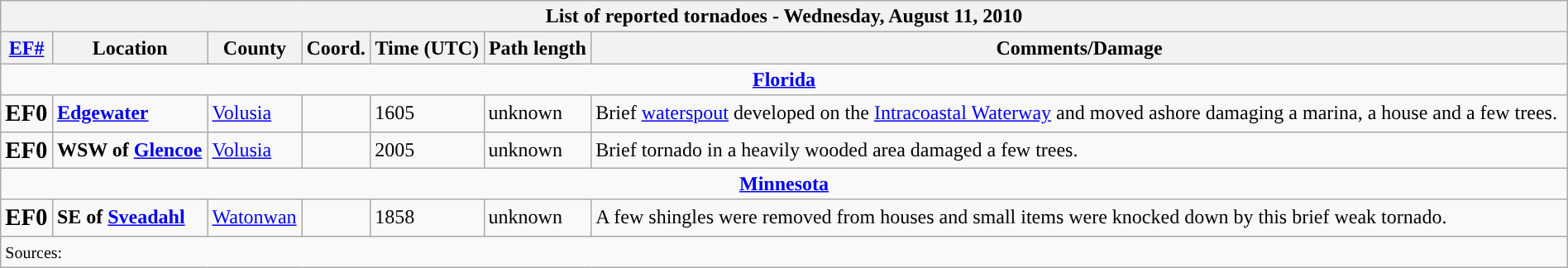<table class="wikitable collapsible" width="100%">
<tr>
<th colspan="7">List of reported tornadoes - Wednesday, August 11, 2010</th>
</tr>
<tr>
<th><a href='#'>EF#</a></th>
<th>Location</th>
<th>County</th>
<th>Coord.</th>
<th>Time (UTC)</th>
<th>Path length</th>
<th>Comments/Damage</th>
</tr>
<tr>
<td colspan="7" align=center><strong><a href='#'>Florida</a></strong></td>
</tr>
<tr>
<td><big><strong>EF0</strong></big></td>
<td><strong><a href='#'>Edgewater</a></strong></td>
<td><a href='#'>Volusia</a></td>
<td></td>
<td>1605</td>
<td>unknown</td>
<td>Brief <a href='#'>waterspout</a> developed on the <a href='#'>Intracoastal Waterway</a> and moved ashore damaging a marina, a house and a few trees.</td>
</tr>
<tr>
<td><big><strong>EF0</strong></big></td>
<td><strong>WSW of <a href='#'>Glencoe</a></strong></td>
<td><a href='#'>Volusia</a></td>
<td></td>
<td>2005</td>
<td>unknown</td>
<td>Brief tornado in a heavily wooded area damaged a few trees.</td>
</tr>
<tr>
<td colspan="7" align=center><strong><a href='#'>Minnesota</a></strong></td>
</tr>
<tr>
<td><big><strong>EF0</strong></big></td>
<td><strong>SE of <a href='#'>Sveadahl</a></strong></td>
<td><a href='#'>Watonwan</a></td>
<td></td>
<td>1858</td>
<td>unknown</td>
<td>A few shingles were removed from houses and small items were knocked down by this brief weak tornado.</td>
</tr>
<tr>
<td colspan="7"><small>Sources:<br></small></td>
</tr>
</table>
